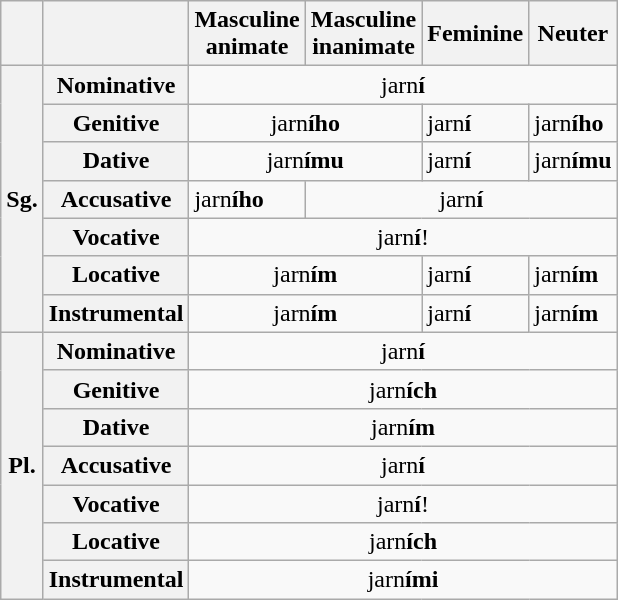<table class=wikitable>
<tr>
<th> </th>
<th> </th>
<th>Masculine<br>animate</th>
<th>Masculine<br>inanimate</th>
<th>Feminine</th>
<th>Neuter</th>
</tr>
<tr>
<th rowspan="7">Sg.</th>
<th>Nominative</th>
<td colspan=4 align=center>jarn<strong>í</strong></td>
</tr>
<tr>
<th>Genitive</th>
<td colspan=2 align=center>jarn<strong>ího</strong></td>
<td>jarn<strong>í</strong></td>
<td>jarn<strong>ího</strong></td>
</tr>
<tr>
<th>Dative</th>
<td colspan=2 align=center>jarn<strong>ímu</strong></td>
<td>jarn<strong>í</strong></td>
<td>jarn<strong>ímu</strong></td>
</tr>
<tr>
<th>Accusative</th>
<td>jarn<strong>ího</strong></td>
<td colspan=3 align=center>jarn<strong>í</strong></td>
</tr>
<tr>
<th>Vocative</th>
<td colspan=4 align=center>jarn<strong>í</strong>!</td>
</tr>
<tr>
<th>Locative</th>
<td colspan=2 align=center>jarn<strong>ím</strong></td>
<td>jarn<strong>í</strong></td>
<td>jarn<strong>ím</strong></td>
</tr>
<tr>
<th>Instrumental</th>
<td colspan=2 align=center>jarn<strong>ím</strong></td>
<td>jarn<strong>í</strong></td>
<td>jarn<strong>ím</strong></td>
</tr>
<tr>
<th rowspan="7">Pl.</th>
<th>Nominative</th>
<td colspan=4 align=center>jarn<strong>í</strong></td>
</tr>
<tr>
<th>Genitive</th>
<td colspan=4 align=center>jarn<strong>ích</strong></td>
</tr>
<tr>
<th>Dative</th>
<td colspan=4 align=center>jarn<strong>ím</strong></td>
</tr>
<tr>
<th>Accusative</th>
<td colspan=4 align=center>jarn<strong>í</strong></td>
</tr>
<tr>
<th>Vocative</th>
<td colspan=4 align=center>jarn<strong>í</strong>!</td>
</tr>
<tr>
<th>Locative</th>
<td colspan=4 align=center>jarn<strong>ích</strong></td>
</tr>
<tr>
<th>Instrumental</th>
<td colspan=4 align=center>jarn<strong>ími</strong></td>
</tr>
</table>
